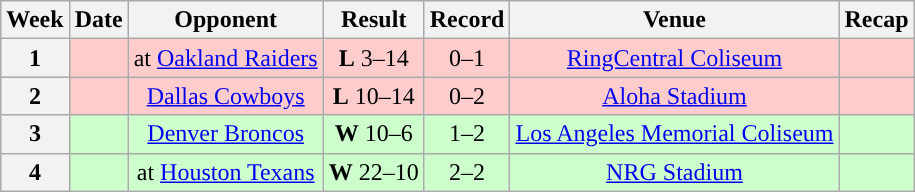<table class="wikitable" style="text-align:center">
<tr>
<th>Week</th>
<th>Date</th>
<th>Opponent</th>
<th>Result</th>
<th>Record</th>
<th>Venue</th>
<th>Recap</th>
</tr>
<tr style="background:#fcc">
<th>1</th>
<td></td>
<td>at <a href='#'>Oakland Raiders</a></td>
<td><strong>L</strong> 3–14</td>
<td>0–1</td>
<td><a href='#'>RingCentral Coliseum</a></td>
<td></td>
</tr>
<tr style="background:#fcc">
<th>2</th>
<td></td>
<td><a href='#'>Dallas Cowboys</a></td>
<td><strong>L</strong> 10–14</td>
<td>0–2</td>
<td><a href='#'>Aloha Stadium</a> </td>
<td></td>
</tr>
<tr style="background:#cfc">
<th>3</th>
<td></td>
<td><a href='#'>Denver Broncos</a></td>
<td><strong>W</strong> 10–6</td>
<td>1–2</td>
<td><a href='#'>Los Angeles Memorial Coliseum</a></td>
<td></td>
</tr>
<tr style="background:#cfc">
<th>4</th>
<td></td>
<td>at <a href='#'>Houston Texans</a></td>
<td><strong>W</strong> 22–10</td>
<td>2–2</td>
<td><a href='#'>NRG Stadium</a></td>
<td></td>
</tr>
</table>
